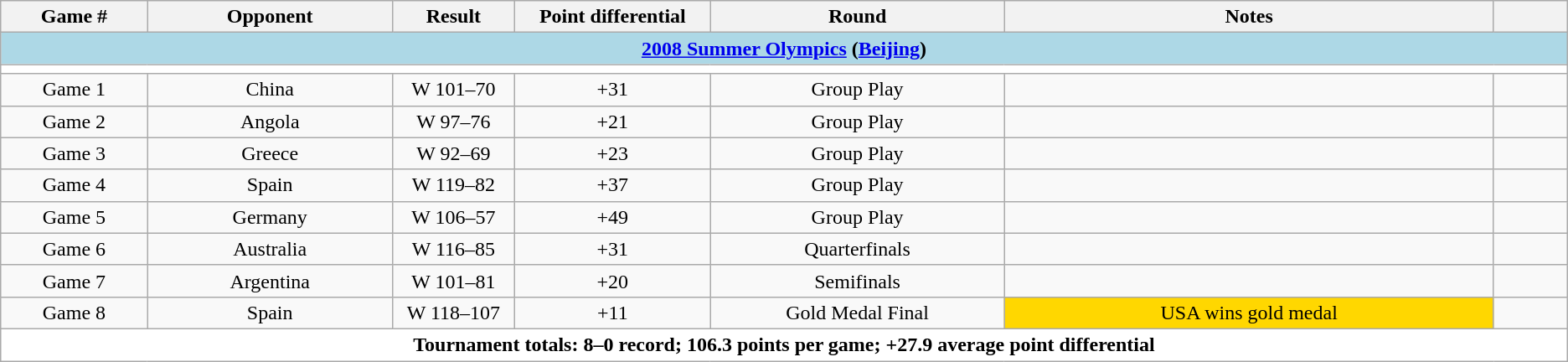<table class="wikitable">
<tr>
<th width=6%>Game #</th>
<th width=10%>Opponent</th>
<th width=05%>Result</th>
<th width=8%>Point differential</th>
<th width=12%>Round</th>
<th width=20%>Notes</th>
<th width=3%></th>
</tr>
<tr>
<td colspan="7"  style="text-align:center; background:lightblue;"><span><strong><a href='#'>2008 Summer Olympics</a> (<a href='#'>Beijing</a>)</strong></span></td>
</tr>
<tr>
<td colspan="7"  style="text-align:center; background:white;"></td>
</tr>
<tr>
<td align=center>Game 1</td>
<td align=center>China</td>
<td align=center>W 101–70</td>
<td align=center>+31</td>
<td align=center>Group Play</td>
<td align=center></td>
<td align=center></td>
</tr>
<tr>
<td align=center>Game 2</td>
<td align=center>Angola</td>
<td align=center>W 97–76</td>
<td align=center>+21</td>
<td align=center>Group Play</td>
<td align=center></td>
<td align=center></td>
</tr>
<tr>
<td align=center>Game 3</td>
<td align=center>Greece</td>
<td align=center>W 92–69</td>
<td align=center>+23</td>
<td align=center>Group Play</td>
<td align=center></td>
<td align=center></td>
</tr>
<tr>
<td align=center>Game 4</td>
<td align=center>Spain</td>
<td align=center>W 119–82</td>
<td align=center>+37</td>
<td align=center>Group Play</td>
<td align=center></td>
<td align=center></td>
</tr>
<tr>
<td align=center>Game 5</td>
<td align=center>Germany</td>
<td align=center>W 106–57</td>
<td align=center>+49</td>
<td align=center>Group Play</td>
<td align=center></td>
<td align=center></td>
</tr>
<tr>
<td align=center>Game 6</td>
<td align=center>Australia</td>
<td align=center>W 116–85</td>
<td align=center>+31</td>
<td align=center>Quarterfinals</td>
<td align=center></td>
<td align=center></td>
</tr>
<tr>
<td align=center>Game 7</td>
<td align=center>Argentina</td>
<td align=center>W 101–81</td>
<td align=center>+20</td>
<td align=center>Semifinals</td>
<td align=center></td>
<td align=center></td>
</tr>
<tr>
<td align=center>Game 8</td>
<td align=center>Spain</td>
<td align=center>W 118–107</td>
<td align=center>+11</td>
<td align=center>Gold Medal Final</td>
<td style="text-align:center; background:gold;">USA wins gold medal </td>
<td align=center></td>
</tr>
<tr>
<td colspan="7"  style="text-align:center; background:white;"><span><strong>Tournament totals: 8–0 record; 106.3 points per game; +27.9 average point differential</strong></span></td>
</tr>
</table>
